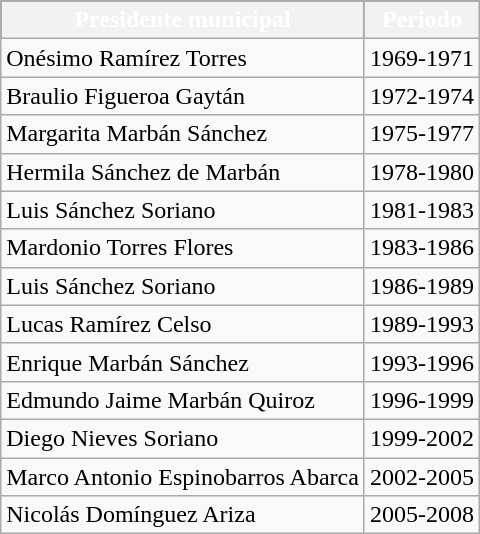<table class="wikitable">
<tr style="background:#000000; color:#FFFFFF;">
<th><strong>Presidente municipal</strong></th>
<th><strong>Periodo</strong></th>
</tr>
<tr>
<td>Onésimo Ramírez Torres</td>
<td>1969-1971</td>
</tr>
<tr>
<td>Braulio Figueroa Gaytán</td>
<td>1972-1974</td>
</tr>
<tr>
<td>Margarita Marbán Sánchez</td>
<td>1975-1977</td>
</tr>
<tr>
<td>Hermila Sánchez de Marbán</td>
<td>1978-1980</td>
</tr>
<tr>
<td>Luis Sánchez Soriano</td>
<td>1981-1983</td>
</tr>
<tr>
<td>Mardonio Torres Flores</td>
<td>1983-1986</td>
</tr>
<tr>
<td>Luis Sánchez Soriano</td>
<td>1986-1989</td>
</tr>
<tr>
<td>Lucas Ramírez Celso</td>
<td>1989-1993</td>
</tr>
<tr>
<td>Enrique Marbán Sánchez</td>
<td>1993-1996</td>
</tr>
<tr>
<td>Edmundo Jaime Marbán Quiroz</td>
<td>1996-1999</td>
</tr>
<tr>
<td>Diego Nieves Soriano</td>
<td>1999-2002</td>
</tr>
<tr>
<td>Marco Antonio Espinobarros Abarca</td>
<td>2002-2005</td>
</tr>
<tr>
<td>Nicolás Domínguez Ariza</td>
<td>2005-2008</td>
</tr>
</table>
